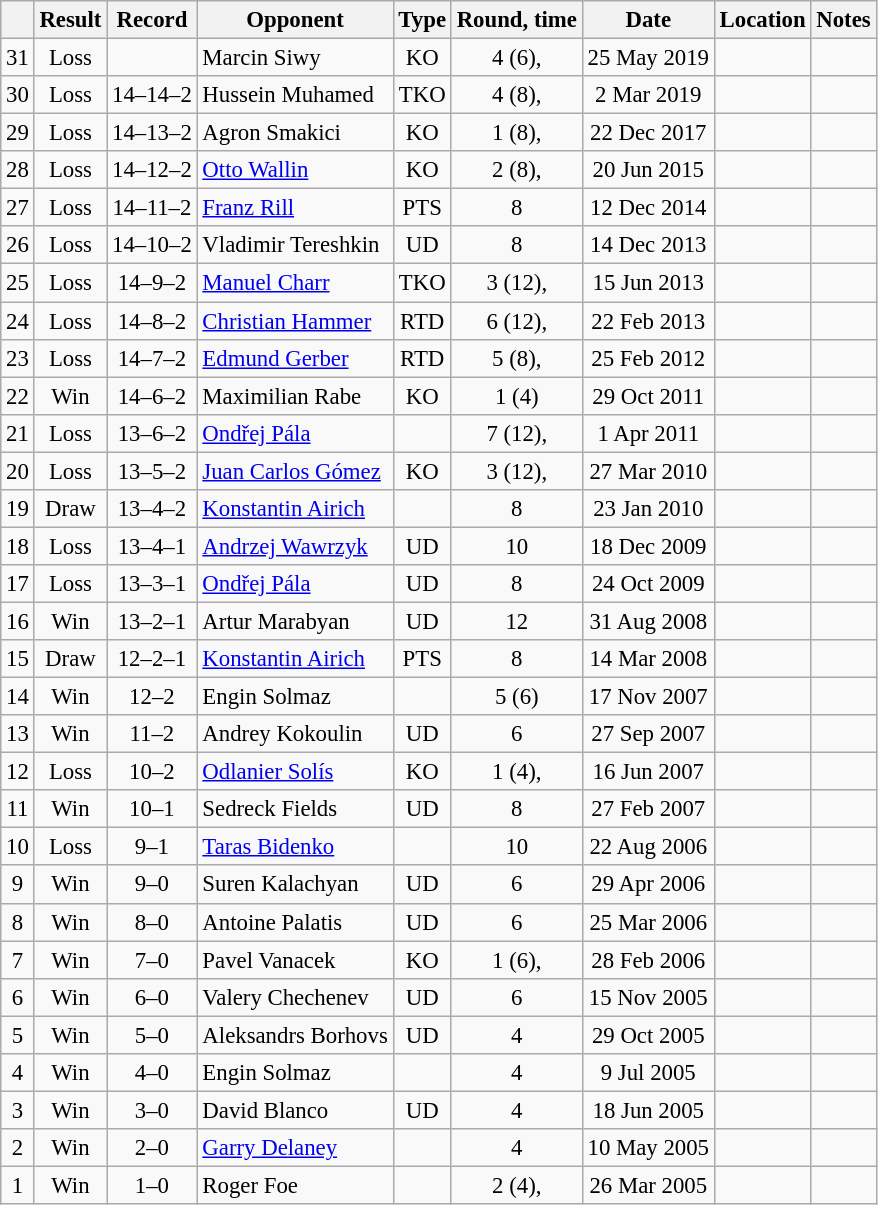<table class="wikitable" style="text-align:center; font-size:95%">
<tr>
<th></th>
<th>Result</th>
<th>Record</th>
<th>Opponent</th>
<th>Type</th>
<th>Round, time</th>
<th>Date</th>
<th>Location</th>
<th>Notes</th>
</tr>
<tr>
<td>31</td>
<td>Loss</td>
<td></td>
<td style="text-align:left;">Marcin Siwy</td>
<td>KO</td>
<td>4 (6), </td>
<td>25 May 2019</td>
<td style="text-align:left;"></td>
<td></td>
</tr>
<tr>
<td>30</td>
<td>Loss</td>
<td>14–14–2</td>
<td style="text-align:left;">Hussein Muhamed</td>
<td>TKO</td>
<td>4 (8), </td>
<td>2 Mar 2019</td>
<td style="text-align:left;"></td>
<td></td>
</tr>
<tr>
<td>29</td>
<td>Loss</td>
<td>14–13–2</td>
<td style="text-align:left;">Agron Smakici</td>
<td>KO</td>
<td>1 (8), </td>
<td>22 Dec 2017</td>
<td style="text-align:left;"></td>
<td></td>
</tr>
<tr>
<td>28</td>
<td>Loss</td>
<td>14–12–2</td>
<td style="text-align:left;"><a href='#'>Otto Wallin</a></td>
<td>KO</td>
<td>2 (8), </td>
<td>20 Jun 2015</td>
<td style="text-align:left;"></td>
<td></td>
</tr>
<tr>
<td>27</td>
<td>Loss</td>
<td>14–11–2</td>
<td style="text-align:left;"><a href='#'>Franz Rill</a></td>
<td>PTS</td>
<td>8</td>
<td>12 Dec 2014</td>
<td style="text-align:left;"></td>
<td></td>
</tr>
<tr>
<td>26</td>
<td>Loss</td>
<td>14–10–2</td>
<td style="text-align:left;">Vladimir Tereshkin</td>
<td>UD</td>
<td>8</td>
<td>14 Dec 2013</td>
<td style="text-align:left;"></td>
<td></td>
</tr>
<tr>
<td>25</td>
<td>Loss</td>
<td>14–9–2</td>
<td style="text-align:left;"><a href='#'>Manuel Charr</a></td>
<td>TKO</td>
<td>3 (12), </td>
<td>15 Jun 2013</td>
<td style="text-align:left;"></td>
<td style="text-align:left;"></td>
</tr>
<tr>
<td>24</td>
<td>Loss</td>
<td>14–8–2</td>
<td style="text-align:left;"><a href='#'>Christian Hammer</a></td>
<td>RTD</td>
<td>6 (12), </td>
<td>22 Feb 2013</td>
<td style="text-align:left;"></td>
<td style="text-align:left;"></td>
</tr>
<tr>
<td>23</td>
<td>Loss</td>
<td>14–7–2</td>
<td style="text-align:left;"><a href='#'>Edmund Gerber</a></td>
<td>RTD</td>
<td>5 (8), </td>
<td>25 Feb 2012</td>
<td style="text-align:left;"></td>
<td></td>
</tr>
<tr>
<td>22</td>
<td>Win</td>
<td>14–6–2</td>
<td style="text-align:left;">Maximilian Rabe</td>
<td>KO</td>
<td>1 (4)</td>
<td>29 Oct 2011</td>
<td style="text-align:left;"></td>
<td></td>
</tr>
<tr>
<td>21</td>
<td>Loss</td>
<td>13–6–2</td>
<td style="text-align:left;"><a href='#'>Ondřej Pála</a></td>
<td></td>
<td>7 (12), </td>
<td>1 Apr 2011</td>
<td style="text-align:left;"></td>
<td style="text-align:left;"></td>
</tr>
<tr>
<td>20</td>
<td>Loss</td>
<td>13–5–2</td>
<td style="text-align:left;"><a href='#'>Juan Carlos Gómez</a></td>
<td>KO</td>
<td>3 (12), </td>
<td>27 Mar 2010</td>
<td style="text-align:left;"></td>
<td style="text-align:left;"></td>
</tr>
<tr>
<td>19</td>
<td>Draw</td>
<td>13–4–2</td>
<td style="text-align:left;"><a href='#'>Konstantin Airich</a></td>
<td></td>
<td>8</td>
<td>23 Jan 2010</td>
<td style="text-align:left;"></td>
<td></td>
</tr>
<tr>
<td>18</td>
<td>Loss</td>
<td>13–4–1</td>
<td style="text-align:left;"><a href='#'>Andrzej Wawrzyk</a></td>
<td>UD</td>
<td>10</td>
<td>18 Dec 2009</td>
<td style="text-align:left;"></td>
<td style="text-align:left;"></td>
</tr>
<tr>
<td>17</td>
<td>Loss</td>
<td>13–3–1</td>
<td style="text-align:left;"><a href='#'>Ondřej Pála</a></td>
<td>UD</td>
<td>8</td>
<td>24 Oct 2009</td>
<td style="text-align:left;"></td>
<td></td>
</tr>
<tr>
<td>16</td>
<td>Win</td>
<td>13–2–1</td>
<td style="text-align:left;">Artur Marabyan</td>
<td>UD</td>
<td>12</td>
<td>31 Aug 2008</td>
<td style="text-align:left;"></td>
<td></td>
</tr>
<tr>
<td>15</td>
<td>Draw</td>
<td>12–2–1</td>
<td style="text-align:left;"><a href='#'>Konstantin Airich</a></td>
<td>PTS</td>
<td>8</td>
<td>14 Mar 2008</td>
<td style="text-align:left;"></td>
<td></td>
</tr>
<tr>
<td>14</td>
<td>Win</td>
<td>12–2</td>
<td style="text-align:left;">Engin Solmaz</td>
<td></td>
<td>5 (6)</td>
<td>17 Nov 2007</td>
<td style="text-align:left;"></td>
<td></td>
</tr>
<tr>
<td>13</td>
<td>Win</td>
<td>11–2</td>
<td style="text-align:left;">Andrey Kokoulin</td>
<td>UD</td>
<td>6</td>
<td>27 Sep 2007</td>
<td style="text-align:left;"></td>
<td></td>
</tr>
<tr>
<td>12</td>
<td>Loss</td>
<td>10–2</td>
<td style="text-align:left;"><a href='#'>Odlanier Solís</a></td>
<td>KO</td>
<td>1 (4), </td>
<td>16 Jun 2007</td>
<td style="text-align:left;"></td>
<td></td>
</tr>
<tr>
<td>11</td>
<td>Win</td>
<td>10–1</td>
<td style="text-align:left;">Sedreck Fields</td>
<td>UD</td>
<td>8</td>
<td>27 Feb 2007</td>
<td style="text-align:left;"></td>
<td></td>
</tr>
<tr>
<td>10</td>
<td>Loss</td>
<td>9–1</td>
<td style="text-align:left;"><a href='#'>Taras Bidenko</a></td>
<td></td>
<td>10</td>
<td>22 Aug 2006</td>
<td style="text-align:left;"></td>
<td style="text-align:left;"></td>
</tr>
<tr>
<td>9</td>
<td>Win</td>
<td>9–0</td>
<td style="text-align:left;">Suren Kalachyan</td>
<td>UD</td>
<td>6</td>
<td>29 Apr 2006</td>
<td style="text-align:left;"></td>
<td></td>
</tr>
<tr>
<td>8</td>
<td>Win</td>
<td>8–0</td>
<td style="text-align:left;">Antoine Palatis</td>
<td>UD</td>
<td>6</td>
<td>25 Mar 2006</td>
<td style="text-align:left;"></td>
<td></td>
</tr>
<tr>
<td>7</td>
<td>Win</td>
<td>7–0</td>
<td style="text-align:left;">Pavel Vanacek</td>
<td>KO</td>
<td>1 (6), </td>
<td>28 Feb 2006</td>
<td style="text-align:left;"></td>
<td></td>
</tr>
<tr>
<td>6</td>
<td>Win</td>
<td>6–0</td>
<td style="text-align:left;">Valery Chechenev</td>
<td>UD</td>
<td>6</td>
<td>15 Nov 2005</td>
<td style="text-align:left;"></td>
<td></td>
</tr>
<tr>
<td>5</td>
<td>Win</td>
<td>5–0</td>
<td style="text-align:left;">Aleksandrs Borhovs</td>
<td>UD</td>
<td>4</td>
<td>29 Oct 2005</td>
<td style="text-align:left;"></td>
<td></td>
</tr>
<tr>
<td>4</td>
<td>Win</td>
<td>4–0</td>
<td style="text-align:left;">Engin Solmaz</td>
<td></td>
<td>4</td>
<td>9 Jul 2005</td>
<td style="text-align:left;"></td>
<td></td>
</tr>
<tr>
<td>3</td>
<td>Win</td>
<td>3–0</td>
<td style="text-align:left;">David Blanco</td>
<td>UD</td>
<td>4</td>
<td>18 Jun 2005</td>
<td style="text-align:left;"></td>
<td></td>
</tr>
<tr>
<td>2</td>
<td>Win</td>
<td>2–0</td>
<td style="text-align:left;"><a href='#'>Garry Delaney</a></td>
<td></td>
<td>4</td>
<td>10 May 2005</td>
<td style="text-align:left;"></td>
<td></td>
</tr>
<tr>
<td>1</td>
<td>Win</td>
<td>1–0</td>
<td style="text-align:left;">Roger Foe</td>
<td></td>
<td>2 (4), </td>
<td>26 Mar 2005</td>
<td style="text-align:left;"></td>
<td></td>
</tr>
</table>
